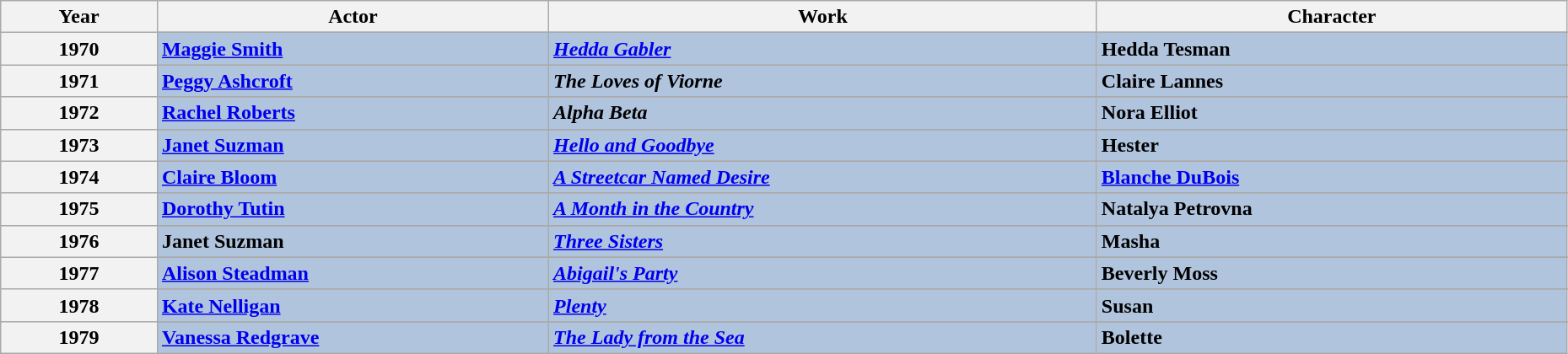<table class="wikitable" style="width:98%;">
<tr>
<th style="width:10%;">Year</th>
<th style="width:25%;">Actor</th>
<th style="width:35%;">Work</th>
<th style="width:30%;">Character</th>
</tr>
<tr>
<th rowspan="2" align="center">1970</th>
</tr>
<tr style="background:#B0C4DE">
<td><strong><a href='#'>Maggie Smith</a></strong></td>
<td><strong><em><a href='#'>Hedda Gabler</a></em></strong></td>
<td><strong>Hedda Tesman</strong></td>
</tr>
<tr>
<th rowspan="2" align="center">1971</th>
</tr>
<tr style="background:#B0C4DE">
<td><strong><a href='#'>Peggy Ashcroft</a></strong></td>
<td><strong><em>The Loves of Viorne</em></strong></td>
<td><strong>Claire Lannes</strong></td>
</tr>
<tr>
<th rowspan="2" align="center">1972</th>
</tr>
<tr style="background:#B0C4DE">
<td><a href='#'><strong>Rachel Roberts</strong></a></td>
<td><strong><em>Alpha Beta</em></strong></td>
<td><strong>Nora Elliot</strong></td>
</tr>
<tr>
<th rowspan="2" align="center">1973</th>
</tr>
<tr style="background:#B0C4DE">
<td><strong><a href='#'>Janet Suzman</a></strong></td>
<td><em><a href='#'><strong>Hello and Goodbye</strong></a></em></td>
<td><strong>Hester</strong></td>
</tr>
<tr>
<th rowspan="2" align="center">1974</th>
</tr>
<tr style="background:#B0C4DE">
<td><strong><a href='#'>Claire Bloom</a></strong></td>
<td><strong><em><a href='#'>A Streetcar Named Desire</a></em></strong></td>
<td><strong><a href='#'>Blanche DuBois</a></strong></td>
</tr>
<tr>
<th rowspan="2" align="center">1975</th>
</tr>
<tr style="background:#B0C4DE">
<td><strong><a href='#'>Dorothy Tutin</a></strong></td>
<td><em><a href='#'><strong>A Month in the Country</strong></a></em></td>
<td><strong>Natalya Petrovna</strong></td>
</tr>
<tr>
<th rowspan="2" align="center">1976</th>
</tr>
<tr style="background:#B0C4DE">
<td><strong>Janet Suzman</strong></td>
<td><em><a href='#'><strong>Three Sisters</strong></a></em></td>
<td><strong>Masha</strong></td>
</tr>
<tr>
<th rowspan="2" align="center">1977</th>
</tr>
<tr style="background:#B0C4DE">
<td><strong><a href='#'>Alison Steadman</a></strong></td>
<td><strong><em><a href='#'>Abigail's Party</a></em></strong></td>
<td><strong>Beverly Moss</strong></td>
</tr>
<tr>
<th rowspan="2" align="center">1978</th>
</tr>
<tr style="background:#B0C4DE">
<td><strong><a href='#'>Kate Nelligan</a></strong></td>
<td><em><a href='#'><strong>Plenty</strong></a></em></td>
<td><strong>Susan</strong></td>
</tr>
<tr>
<th rowspan="2" align="center">1979</th>
</tr>
<tr style="background:#B0C4DE">
<td><strong><a href='#'>Vanessa Redgrave</a></strong></td>
<td><strong><em><a href='#'>The Lady from the Sea</a></em></strong></td>
<td><strong>Bolette</strong></td>
</tr>
</table>
